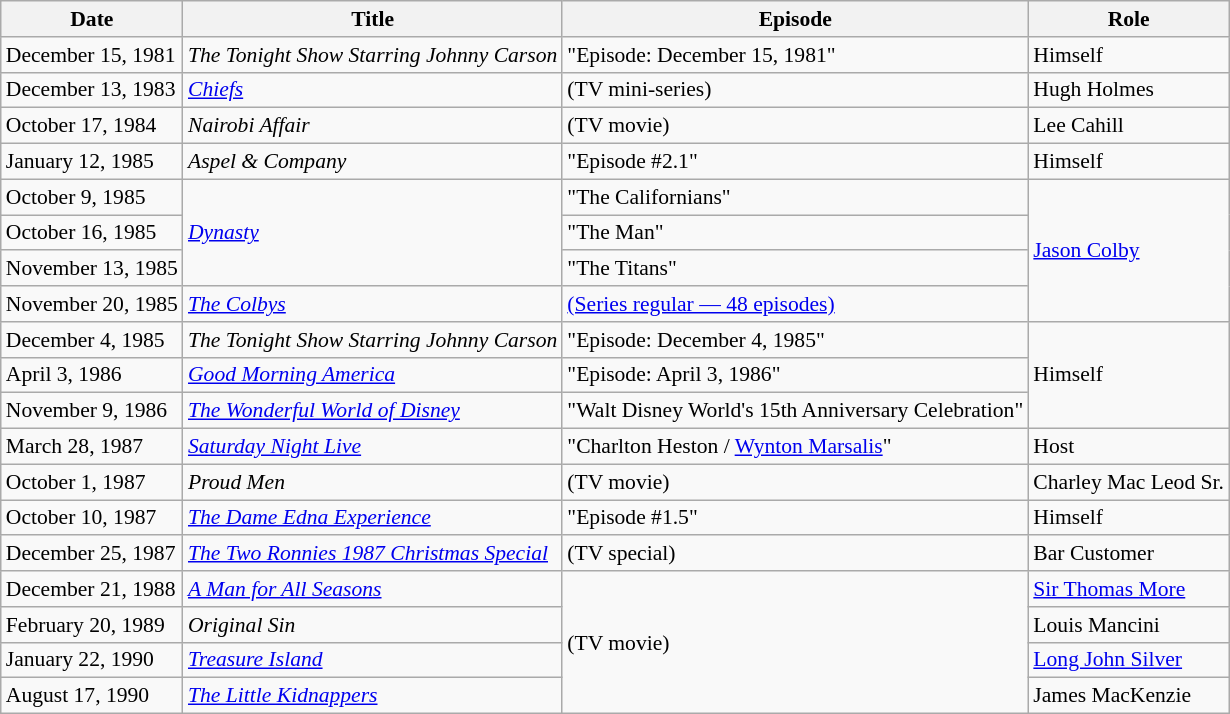<table class="wikitable" style="font-size:90%;">
<tr>
<th>Date</th>
<th>Title</th>
<th>Episode</th>
<th>Role</th>
</tr>
<tr>
<td>December 15, 1981</td>
<td><em>The Tonight Show Starring Johnny Carson</em></td>
<td>"Episode: December 15, 1981"</td>
<td>Himself</td>
</tr>
<tr>
<td>December 13, 1983</td>
<td><em><a href='#'>Chiefs</a></em></td>
<td>(TV mini-series)</td>
<td>Hugh Holmes</td>
</tr>
<tr>
<td>October 17, 1984</td>
<td><em>Nairobi Affair</em></td>
<td>(TV movie)</td>
<td>Lee Cahill</td>
</tr>
<tr>
<td>January 12, 1985</td>
<td><em>Aspel & Company</em></td>
<td>"Episode #2.1"</td>
<td>Himself</td>
</tr>
<tr>
<td>October 9, 1985</td>
<td rowspan="3"><em><a href='#'>Dynasty</a></em></td>
<td>"The Californians"</td>
<td rowspan="4"><a href='#'>Jason Colby</a></td>
</tr>
<tr>
<td>October 16, 1985</td>
<td>"The Man"</td>
</tr>
<tr>
<td>November 13, 1985</td>
<td>"The Titans"</td>
</tr>
<tr>
<td>November 20, 1985</td>
<td><em><a href='#'>The Colbys</a></em></td>
<td><a href='#'>(Series regular — 48 episodes)</a></td>
</tr>
<tr>
<td>December 4, 1985</td>
<td><em>The Tonight Show Starring Johnny Carson</em></td>
<td>"Episode: December 4, 1985"</td>
<td rowspan="3">Himself</td>
</tr>
<tr>
<td>April 3, 1986</td>
<td><em><a href='#'>Good Morning America</a></em></td>
<td>"Episode: April 3, 1986"</td>
</tr>
<tr>
<td>November 9, 1986</td>
<td><em><a href='#'>The Wonderful World of Disney</a></em></td>
<td>"Walt Disney World's 15th Anniversary Celebration"</td>
</tr>
<tr>
<td>March 28, 1987</td>
<td><em><a href='#'>Saturday Night Live</a></em></td>
<td>"Charlton Heston / <a href='#'>Wynton Marsalis</a>"</td>
<td>Host</td>
</tr>
<tr>
<td>October 1, 1987</td>
<td><em>Proud Men</em></td>
<td>(TV movie)</td>
<td>Charley Mac Leod Sr.</td>
</tr>
<tr>
<td>October 10, 1987</td>
<td><em><a href='#'>The Dame Edna Experience</a></em></td>
<td>"Episode #1.5"</td>
<td>Himself</td>
</tr>
<tr>
<td>December 25, 1987</td>
<td><em><a href='#'>The Two Ronnies 1987 Christmas Special</a></em></td>
<td>(TV special)</td>
<td>Bar Customer</td>
</tr>
<tr>
<td>December 21, 1988</td>
<td><em><a href='#'>A Man for All Seasons</a></em></td>
<td rowspan="4">(TV movie)</td>
<td><a href='#'>Sir Thomas More</a></td>
</tr>
<tr>
<td>February 20, 1989</td>
<td><em>Original Sin</em></td>
<td>Louis Mancini</td>
</tr>
<tr>
<td>January 22, 1990</td>
<td><em><a href='#'>Treasure Island</a></em></td>
<td><a href='#'>Long John Silver</a></td>
</tr>
<tr>
<td>August 17, 1990</td>
<td><em><a href='#'>The Little Kidnappers</a></em></td>
<td>James MacKenzie</td>
</tr>
</table>
